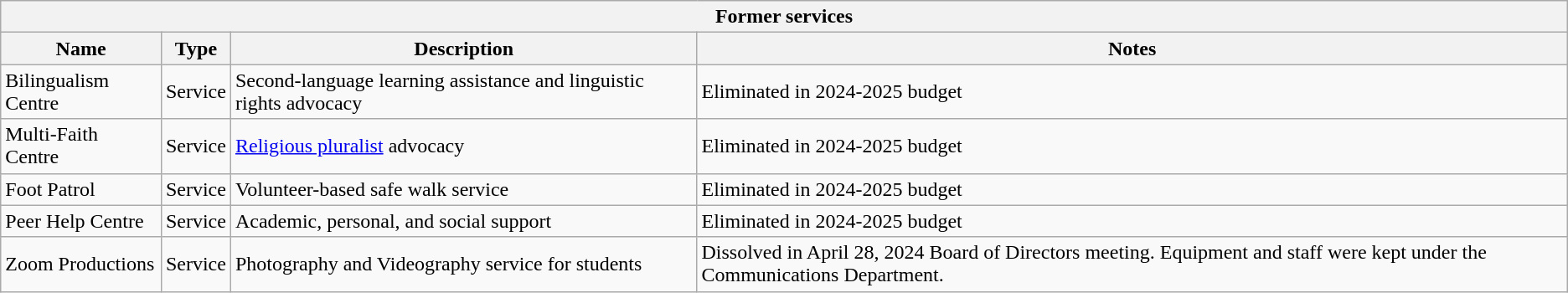<table class="wikitable sortable mw-collapsible mw-collapsed">
<tr>
<th colspan="4">Former services</th>
</tr>
<tr>
<th>Name</th>
<th>Type</th>
<th>Description</th>
<th>Notes</th>
</tr>
<tr>
<td>Bilingualism Centre</td>
<td>Service</td>
<td>Second-language learning assistance and linguistic rights advocacy</td>
<td>Eliminated in 2024-2025 budget</td>
</tr>
<tr>
<td>Multi-Faith Centre</td>
<td>Service</td>
<td><a href='#'>Religious pluralist</a> advocacy</td>
<td>Eliminated in 2024-2025 budget</td>
</tr>
<tr>
<td>Foot Patrol</td>
<td>Service</td>
<td>Volunteer-based safe walk service</td>
<td>Eliminated in 2024-2025 budget</td>
</tr>
<tr>
<td>Peer Help Centre</td>
<td>Service</td>
<td>Academic, personal, and social support</td>
<td>Eliminated in 2024-2025 budget</td>
</tr>
<tr>
<td>Zoom Productions</td>
<td>Service</td>
<td>Photography and Videography service for students</td>
<td>Dissolved in April 28, 2024 Board of Directors meeting. Equipment and staff were kept under the Communications Department.</td>
</tr>
</table>
